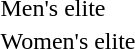<table>
<tr>
<td>Men's elite</td>
<td></td>
<td></td>
<td></td>
</tr>
<tr>
<td>Women's elite</td>
<td></td>
<td></td>
<td></td>
</tr>
</table>
